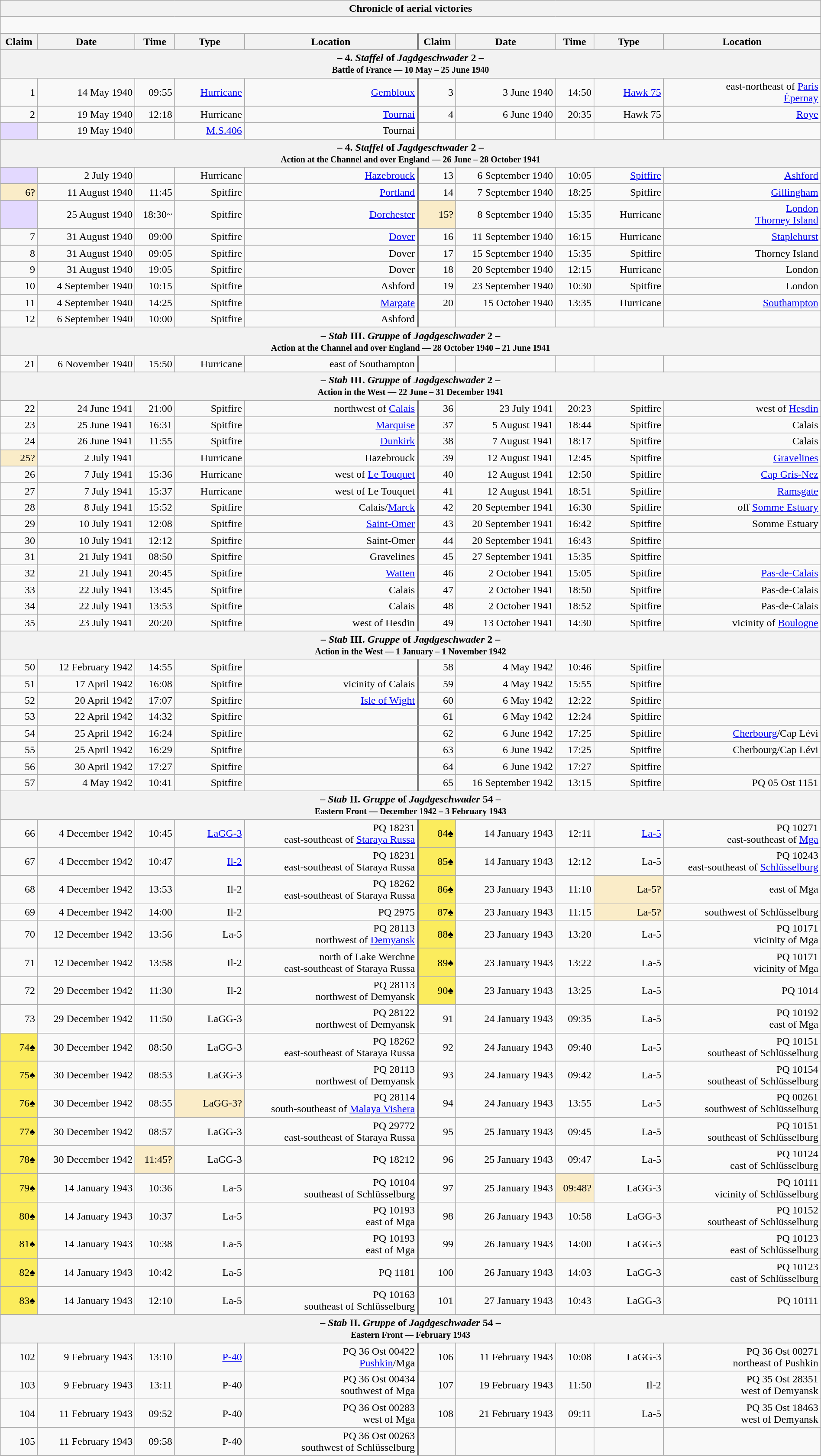<table class="wikitable plainrowheaders collapsible" style="margin-left: auto; margin-right: auto; border: none; text-align:right; width: 100%;">
<tr>
<th colspan="10">Chronicle of aerial victories</th>
</tr>
<tr>
<td colspan="10" style="text-align: left;"><br>

</td>
</tr>
<tr>
<th scope="col">Claim</th>
<th scope="col">Date</th>
<th scope="col">Time</th>
<th scope="col" width="100px">Type</th>
<th scope="col">Location</th>
<th scope="col" style="border-left: 3px solid grey;">Claim</th>
<th scope="col">Date</th>
<th scope="col">Time</th>
<th scope="col" width="100px">Type</th>
<th scope="col">Location</th>
</tr>
<tr>
<th colspan="10">– 4. <em>Staffel</em> of <em>Jagdgeschwader</em> 2 –<br><small>Battle of France — 10 May – 25 June 1940</small></th>
</tr>
<tr>
<td>1</td>
<td>14 May 1940</td>
<td>09:55</td>
<td><a href='#'>Hurricane</a></td>
<td><a href='#'>Gembloux</a></td>
<td style="border-left: 3px solid grey;">3</td>
<td>3 June 1940</td>
<td>14:50</td>
<td><a href='#'>Hawk 75</a></td>
<td>east-northeast of <a href='#'>Paris</a><br><a href='#'>Épernay</a></td>
</tr>
<tr>
<td>2</td>
<td>19 May 1940</td>
<td>12:18</td>
<td>Hurricane</td>
<td><a href='#'>Tournai</a></td>
<td style="border-left: 3px solid grey;">4</td>
<td>6 June 1940</td>
<td>20:35</td>
<td>Hawk 75</td>
<td><a href='#'>Roye</a></td>
</tr>
<tr>
<td style="background:#e3d9ff;"></td>
<td>19 May 1940</td>
<td></td>
<td><a href='#'>M.S.406</a></td>
<td>Tournai</td>
<td style="border-left: 3px solid grey;"></td>
<td></td>
<td></td>
<td></td>
<td></td>
</tr>
<tr>
<th colspan="10">– 4. <em>Staffel</em> of <em>Jagdgeschwader</em> 2 –<br><small>Action at the Channel and over England — 26 June – 28 October 1941</small></th>
</tr>
<tr>
<td style="background:#e3d9ff;"></td>
<td>2 July 1940</td>
<td></td>
<td>Hurricane</td>
<td><a href='#'>Hazebrouck</a></td>
<td style="border-left: 3px solid grey;">13</td>
<td>6 September 1940</td>
<td>10:05</td>
<td><a href='#'>Spitfire</a></td>
<td><a href='#'>Ashford</a></td>
</tr>
<tr>
<td style="background:#faecc8">6?</td>
<td>11 August 1940</td>
<td>11:45</td>
<td>Spitfire</td>
<td><a href='#'>Portland</a></td>
<td style="border-left: 3px solid grey;">14</td>
<td>7 September 1940</td>
<td>18:25</td>
<td>Spitfire</td>
<td><a href='#'>Gillingham</a></td>
</tr>
<tr>
<td style="background:#e3d9ff;"></td>
<td>25 August 1940</td>
<td>18:30~</td>
<td>Spitfire</td>
<td><a href='#'>Dorchester</a></td>
<td style="border-left: 3px solid grey; background:#faecc8">15?</td>
<td>8 September 1940</td>
<td>15:35</td>
<td>Hurricane</td>
<td><a href='#'>London</a><br><a href='#'>Thorney Island</a></td>
</tr>
<tr>
<td>7</td>
<td>31 August 1940</td>
<td>09:00</td>
<td>Spitfire</td>
<td><a href='#'>Dover</a></td>
<td style="border-left: 3px solid grey;">16</td>
<td>11 September 1940</td>
<td>16:15</td>
<td>Hurricane</td>
<td><a href='#'>Staplehurst</a></td>
</tr>
<tr>
<td>8</td>
<td>31 August 1940</td>
<td>09:05</td>
<td>Spitfire</td>
<td>Dover</td>
<td style="border-left: 3px solid grey;">17</td>
<td>15 September 1940</td>
<td>15:35</td>
<td>Spitfire</td>
<td>Thorney Island</td>
</tr>
<tr>
<td>9</td>
<td>31 August 1940</td>
<td>19:05</td>
<td>Spitfire</td>
<td>Dover</td>
<td style="border-left: 3px solid grey;">18</td>
<td>20 September 1940</td>
<td>12:15</td>
<td>Hurricane</td>
<td>London</td>
</tr>
<tr>
<td>10</td>
<td>4 September 1940</td>
<td>10:15</td>
<td>Spitfire</td>
<td>Ashford</td>
<td style="border-left: 3px solid grey;">19</td>
<td>23 September 1940</td>
<td>10:30</td>
<td>Spitfire</td>
<td>London</td>
</tr>
<tr>
<td>11</td>
<td>4 September 1940</td>
<td>14:25</td>
<td>Spitfire</td>
<td><a href='#'>Margate</a></td>
<td style="border-left: 3px solid grey;">20</td>
<td>15 October 1940</td>
<td>13:35</td>
<td>Hurricane</td>
<td><a href='#'>Southampton</a></td>
</tr>
<tr>
<td>12</td>
<td>6 September 1940</td>
<td>10:00</td>
<td>Spitfire</td>
<td>Ashford</td>
<td style="border-left: 3px solid grey;"></td>
<td></td>
<td></td>
<td></td>
<td></td>
</tr>
<tr>
<th colspan="10">– <em>Stab</em> III. <em>Gruppe</em> of <em>Jagdgeschwader</em> 2 –<br><small>Action at the Channel and over England — 28 October 1940 – 21 June 1941</small></th>
</tr>
<tr>
<td>21</td>
<td>6 November 1940</td>
<td>15:50</td>
<td>Hurricane</td>
<td>east of Southampton</td>
<td style="border-left: 3px solid grey;"></td>
<td></td>
<td></td>
<td></td>
<td></td>
</tr>
<tr>
<th colspan="10">– <em>Stab</em> III. <em>Gruppe</em> of <em>Jagdgeschwader</em> 2 –<br><small>Action in the West — 22 June – 31 December 1941</small></th>
</tr>
<tr>
<td>22</td>
<td>24 June 1941</td>
<td>21:00</td>
<td>Spitfire</td>
<td>northwest of <a href='#'>Calais</a></td>
<td style="border-left: 3px solid grey;">36</td>
<td>23 July 1941</td>
<td>20:23</td>
<td>Spitfire</td>
<td>west of <a href='#'>Hesdin</a></td>
</tr>
<tr>
<td>23</td>
<td>25 June 1941</td>
<td>16:31</td>
<td>Spitfire</td>
<td><a href='#'>Marquise</a></td>
<td style="border-left: 3px solid grey;">37</td>
<td>5 August 1941</td>
<td>18:44</td>
<td>Spitfire</td>
<td>Calais</td>
</tr>
<tr>
<td>24</td>
<td>26 June 1941</td>
<td>11:55</td>
<td>Spitfire</td>
<td><a href='#'>Dunkirk</a></td>
<td style="border-left: 3px solid grey;">38</td>
<td>7 August 1941</td>
<td>18:17</td>
<td>Spitfire</td>
<td>Calais</td>
</tr>
<tr>
<td style="background:#faecc8">25?</td>
<td>2 July 1941</td>
<td></td>
<td>Hurricane</td>
<td>Hazebrouck</td>
<td style="border-left: 3px solid grey;">39</td>
<td>12 August 1941</td>
<td>12:45</td>
<td>Spitfire</td>
<td><a href='#'>Gravelines</a></td>
</tr>
<tr>
<td>26</td>
<td>7 July 1941</td>
<td>15:36</td>
<td>Hurricane</td>
<td> west of <a href='#'>Le Touquet</a></td>
<td style="border-left: 3px solid grey;">40</td>
<td>12 August 1941</td>
<td>12:50</td>
<td>Spitfire</td>
<td><a href='#'>Cap Gris-Nez</a></td>
</tr>
<tr>
<td>27</td>
<td>7 July 1941</td>
<td>15:37</td>
<td>Hurricane</td>
<td> west of Le Touquet</td>
<td style="border-left: 3px solid grey;">41</td>
<td>12 August 1941</td>
<td>18:51</td>
<td>Spitfire</td>
<td><a href='#'>Ramsgate</a></td>
</tr>
<tr>
<td>28</td>
<td>8 July 1941</td>
<td>15:52</td>
<td>Spitfire</td>
<td>Calais/<a href='#'>Marck</a></td>
<td style="border-left: 3px solid grey;">42</td>
<td>20 September 1941</td>
<td>16:30</td>
<td>Spitfire</td>
<td> off <a href='#'>Somme Estuary</a></td>
</tr>
<tr>
<td>29</td>
<td>10 July 1941</td>
<td>12:08</td>
<td>Spitfire</td>
<td><a href='#'>Saint-Omer</a></td>
<td style="border-left: 3px solid grey;">43</td>
<td>20 September 1941</td>
<td>16:42</td>
<td>Spitfire</td>
<td>Somme Estuary</td>
</tr>
<tr>
<td>30</td>
<td>10 July 1941</td>
<td>12:12</td>
<td>Spitfire</td>
<td>Saint-Omer</td>
<td style="border-left: 3px solid grey;">44</td>
<td>20 September 1941</td>
<td>16:43</td>
<td>Spitfire</td>
<td></td>
</tr>
<tr>
<td>31</td>
<td>21 July 1941</td>
<td>08:50</td>
<td>Spitfire</td>
<td>Gravelines</td>
<td style="border-left: 3px solid grey;">45</td>
<td>27 September 1941</td>
<td>15:35</td>
<td>Spitfire</td>
<td></td>
</tr>
<tr>
<td>32</td>
<td>21 July 1941</td>
<td>20:45</td>
<td>Spitfire</td>
<td><a href='#'>Watten</a></td>
<td style="border-left: 3px solid grey;">46</td>
<td>2 October 1941</td>
<td>15:05</td>
<td>Spitfire</td>
<td><a href='#'>Pas-de-Calais</a></td>
</tr>
<tr>
<td>33</td>
<td>22 July 1941</td>
<td>13:45</td>
<td>Spitfire</td>
<td>Calais</td>
<td style="border-left: 3px solid grey;">47</td>
<td>2 October 1941</td>
<td>18:50</td>
<td>Spitfire</td>
<td>Pas-de-Calais</td>
</tr>
<tr>
<td>34</td>
<td>22 July 1941</td>
<td>13:53</td>
<td>Spitfire</td>
<td>Calais</td>
<td style="border-left: 3px solid grey;">48</td>
<td>2 October 1941</td>
<td>18:52</td>
<td>Spitfire</td>
<td>Pas-de-Calais</td>
</tr>
<tr>
<td>35</td>
<td>23 July 1941</td>
<td>20:20</td>
<td>Spitfire</td>
<td>west of Hesdin</td>
<td style="border-left: 3px solid grey;">49</td>
<td>13 October 1941</td>
<td>14:30</td>
<td>Spitfire</td>
<td>vicinity of <a href='#'>Boulogne</a></td>
</tr>
<tr>
<th colspan="10">– <em>Stab</em> III. <em>Gruppe</em> of <em>Jagdgeschwader</em> 2 –<br><small>Action in the West — 1 January – 1 November 1942</small></th>
</tr>
<tr>
<td>50</td>
<td>12 February 1942</td>
<td>14:55</td>
<td>Spitfire</td>
<td></td>
<td style="border-left: 3px solid grey;">58</td>
<td>4 May 1942</td>
<td>10:46</td>
<td>Spitfire</td>
<td></td>
</tr>
<tr>
<td>51</td>
<td>17 April 1942</td>
<td>16:08</td>
<td>Spitfire</td>
<td>vicinity of Calais</td>
<td style="border-left: 3px solid grey;">59</td>
<td>4 May 1942</td>
<td>15:55</td>
<td>Spitfire</td>
<td></td>
</tr>
<tr>
<td>52</td>
<td>20 April 1942</td>
<td>17:07</td>
<td>Spitfire</td>
<td><a href='#'>Isle of Wight</a></td>
<td style="border-left: 3px solid grey;">60</td>
<td>6 May 1942</td>
<td>12:22</td>
<td>Spitfire</td>
<td></td>
</tr>
<tr>
<td>53</td>
<td>22 April 1942</td>
<td>14:32</td>
<td>Spitfire</td>
<td></td>
<td style="border-left: 3px solid grey;">61</td>
<td>6 May 1942</td>
<td>12:24</td>
<td>Spitfire</td>
<td></td>
</tr>
<tr>
<td>54</td>
<td>25 April 1942</td>
<td>16:24</td>
<td>Spitfire</td>
<td></td>
<td style="border-left: 3px solid grey;">62</td>
<td>6 June 1942</td>
<td>17:25</td>
<td>Spitfire</td>
<td><a href='#'>Cherbourg</a>/Cap Lévi</td>
</tr>
<tr>
<td>55</td>
<td>25 April 1942</td>
<td>16:29</td>
<td>Spitfire</td>
<td></td>
<td style="border-left: 3px solid grey;">63</td>
<td>6 June 1942</td>
<td>17:25</td>
<td>Spitfire</td>
<td>Cherbourg/Cap Lévi</td>
</tr>
<tr>
<td>56</td>
<td>30 April 1942</td>
<td>17:27</td>
<td>Spitfire</td>
<td></td>
<td style="border-left: 3px solid grey;">64</td>
<td>6 June 1942</td>
<td>17:27</td>
<td>Spitfire</td>
<td></td>
</tr>
<tr>
<td>57</td>
<td>4 May 1942</td>
<td>10:41</td>
<td>Spitfire</td>
<td></td>
<td style="border-left: 3px solid grey;">65</td>
<td>16 September 1942</td>
<td>13:15</td>
<td>Spitfire</td>
<td>PQ 05 Ost 1151</td>
</tr>
<tr>
<th colspan="10">– <em>Stab</em> II. <em>Gruppe</em> of <em>Jagdgeschwader</em> 54 –<br><small>Eastern Front — December 1942 – 3 February 1943</small></th>
</tr>
<tr>
<td>66</td>
<td>4 December 1942</td>
<td>10:45</td>
<td><a href='#'>LaGG-3</a></td>
<td>PQ 18231<br> east-southeast of <a href='#'>Staraya Russa</a></td>
<td style="border-left: 3px solid grey; background:#fbec5d;">84♠</td>
<td>14 January 1943</td>
<td>12:11</td>
<td><a href='#'>La-5</a></td>
<td>PQ 10271<br> east-southeast of <a href='#'>Mga</a></td>
</tr>
<tr>
<td>67</td>
<td>4 December 1942</td>
<td>10:47</td>
<td><a href='#'>Il-2</a></td>
<td>PQ 18231<br> east-southeast of Staraya Russa</td>
<td style="border-left: 3px solid grey; background:#fbec5d;">85♠</td>
<td>14 January 1943</td>
<td>12:12</td>
<td>La-5</td>
<td>PQ 10243<br> east-southeast of <a href='#'>Schlüsselburg</a></td>
</tr>
<tr>
<td>68</td>
<td>4 December 1942</td>
<td>13:53</td>
<td>Il-2</td>
<td>PQ 18262<br> east-southeast of Staraya Russa</td>
<td style="border-left: 3px solid grey; background:#fbec5d;">86♠</td>
<td>23 January 1943</td>
<td>11:10</td>
<td style="background:#faecc8">La-5?</td>
<td>east of Mga</td>
</tr>
<tr>
<td>69</td>
<td>4 December 1942</td>
<td>14:00</td>
<td>Il-2</td>
<td>PQ 2975</td>
<td style="border-left: 3px solid grey; background:#fbec5d;">87♠</td>
<td>23 January 1943</td>
<td>11:15</td>
<td style="background:#faecc8">La-5?</td>
<td> southwest of Schlüsselburg</td>
</tr>
<tr>
<td>70</td>
<td>12 December 1942</td>
<td>13:56</td>
<td>La-5</td>
<td>PQ 28113<br> northwest of <a href='#'>Demyansk</a></td>
<td style="border-left: 3px solid grey; background:#fbec5d;">88♠</td>
<td>23 January 1943</td>
<td>13:20</td>
<td>La-5</td>
<td>PQ 10171<br>vicinity of Mga</td>
</tr>
<tr>
<td>71</td>
<td>12 December 1942</td>
<td>13:58</td>
<td>Il-2</td>
<td>north of Lake Werchne<br> east-southeast of Staraya Russa</td>
<td style="border-left: 3px solid grey; background:#fbec5d;">89♠</td>
<td>23 January 1943</td>
<td>13:22</td>
<td>La-5</td>
<td>PQ 10171<br>vicinity of Mga</td>
</tr>
<tr>
<td>72</td>
<td>29 December 1942</td>
<td>11:30</td>
<td>Il-2</td>
<td>PQ 28113<br> northwest of Demyansk</td>
<td style="border-left: 3px solid grey; background:#fbec5d;">90♠</td>
<td>23 January 1943</td>
<td>13:25</td>
<td>La-5</td>
<td>PQ 1014</td>
</tr>
<tr>
<td>73</td>
<td>29 December 1942</td>
<td>11:50</td>
<td>LaGG-3</td>
<td>PQ 28122<br> northwest of Demyansk</td>
<td style="border-left: 3px solid grey;">91</td>
<td>24 January 1943</td>
<td>09:35</td>
<td>La-5</td>
<td>PQ 10192<br>east of Mga</td>
</tr>
<tr>
<td style="background:#fbec5d;">74♠</td>
<td>30 December 1942</td>
<td>08:50</td>
<td>LaGG-3</td>
<td>PQ 18262<br> east-southeast of Staraya Russa</td>
<td style="border-left: 3px solid grey;">92</td>
<td>24 January 1943</td>
<td>09:40</td>
<td>La-5</td>
<td>PQ 10151<br>southeast of Schlüsselburg</td>
</tr>
<tr>
<td style="background:#fbec5d;">75♠</td>
<td>30 December 1942</td>
<td>08:53</td>
<td>LaGG-3</td>
<td>PQ 28113<br> northwest of Demyansk</td>
<td style="border-left: 3px solid grey;">93</td>
<td>24 January 1943</td>
<td>09:42</td>
<td>La-5</td>
<td>PQ 10154<br>southeast of Schlüsselburg</td>
</tr>
<tr>
<td style="background:#fbec5d;">76♠</td>
<td>30 December 1942</td>
<td>08:55</td>
<td style="background:#faecc8">LaGG-3?</td>
<td>PQ 28114<br> south-southeast of <a href='#'>Malaya Vishera</a></td>
<td style="border-left: 3px solid grey;">94</td>
<td>24 January 1943</td>
<td>13:55</td>
<td>La-5</td>
<td>PQ 00261<br> southwest of Schlüsselburg</td>
</tr>
<tr>
<td style="background:#fbec5d;">77♠</td>
<td>30 December 1942</td>
<td>08:57</td>
<td>LaGG-3</td>
<td>PQ 29772<br> east-southeast of Staraya Russa</td>
<td style="border-left: 3px solid grey;">95</td>
<td>25 January 1943</td>
<td>09:45</td>
<td>La-5</td>
<td>PQ 10151<br>southeast of Schlüsselburg</td>
</tr>
<tr>
<td style="background:#fbec5d;">78♠</td>
<td>30 December 1942</td>
<td style="background:#faecc8">11:45?</td>
<td>LaGG-3</td>
<td>PQ 18212</td>
<td style="border-left: 3px solid grey;">96</td>
<td>25 January 1943</td>
<td>09:47</td>
<td>La-5</td>
<td>PQ 10124<br>east of Schlüsselburg</td>
</tr>
<tr>
<td style="background:#fbec5d;">79♠</td>
<td>14 January 1943</td>
<td>10:36</td>
<td>La-5</td>
<td>PQ 10104<br>southeast of Schlüsselburg</td>
<td style="border-left: 3px solid grey;">97</td>
<td>25 January 1943</td>
<td style="background:#faecc8">09:48?</td>
<td>LaGG-3</td>
<td>PQ 10111<br>vicinity of Schlüsselburg</td>
</tr>
<tr>
<td style="background:#fbec5d;">80♠</td>
<td>14 January 1943</td>
<td>10:37</td>
<td>La-5</td>
<td>PQ 10193<br>east of Mga</td>
<td style="border-left: 3px solid grey;">98</td>
<td>26 January 1943</td>
<td>10:58</td>
<td>LaGG-3</td>
<td>PQ 10152<br>southeast of Schlüsselburg</td>
</tr>
<tr>
<td style="background:#fbec5d;">81♠</td>
<td>14 January 1943</td>
<td>10:38</td>
<td>La-5</td>
<td>PQ 10193<br>east of Mga</td>
<td style="border-left: 3px solid grey;">99</td>
<td>26 January 1943</td>
<td>14:00</td>
<td>LaGG-3</td>
<td>PQ 10123<br>east of Schlüsselburg</td>
</tr>
<tr>
<td style="background:#fbec5d;">82♠</td>
<td>14 January 1943</td>
<td>10:42</td>
<td>La-5</td>
<td>PQ 1181</td>
<td style="border-left: 3px solid grey;">100</td>
<td>26 January 1943</td>
<td>14:03</td>
<td>LaGG-3</td>
<td>PQ 10123<br>east of Schlüsselburg</td>
</tr>
<tr>
<td style="background:#fbec5d;">83♠</td>
<td>14 January 1943</td>
<td>12:10</td>
<td>La-5</td>
<td>PQ 10163<br>southeast of Schlüsselburg</td>
<td style="border-left: 3px solid grey;">101</td>
<td>27 January 1943</td>
<td>10:43</td>
<td>LaGG-3</td>
<td>PQ 10111</td>
</tr>
<tr>
<th colspan="10">– <em>Stab</em> II. <em>Gruppe</em> of <em>Jagdgeschwader</em> 54 –<br><small>Eastern Front — February 1943</small></th>
</tr>
<tr>
<td>102</td>
<td>9 February 1943</td>
<td>13:10</td>
<td><a href='#'>P-40</a></td>
<td>PQ 36 Ost 00422<br><a href='#'>Pushkin</a>/Mga</td>
<td style="border-left: 3px solid grey;">106</td>
<td>11 February 1943</td>
<td>10:08</td>
<td>LaGG-3</td>
<td>PQ 36 Ost 00271<br> northeast of Pushkin</td>
</tr>
<tr>
<td>103</td>
<td>9 February 1943</td>
<td>13:11</td>
<td>P-40</td>
<td>PQ 36 Ost 00434<br> southwest of Mga</td>
<td style="border-left: 3px solid grey;">107</td>
<td>19 February 1943</td>
<td>11:50</td>
<td>Il-2</td>
<td>PQ 35 Ost 28351<br> west of Demyansk</td>
</tr>
<tr>
<td>104</td>
<td>11 February 1943</td>
<td>09:52</td>
<td>P-40</td>
<td>PQ 36 Ost 00283<br> west of Mga</td>
<td style="border-left: 3px solid grey;">108</td>
<td>21 February 1943</td>
<td>09:11</td>
<td>La-5</td>
<td>PQ 35 Ost 18463<br> west of Demyansk</td>
</tr>
<tr>
<td>105</td>
<td>11 February 1943</td>
<td>09:58</td>
<td>P-40</td>
<td>PQ 36 Ost 00263<br> southwest of Schlüsselburg</td>
<td style="border-left: 3px solid grey;"></td>
<td></td>
<td></td>
<td></td>
<td></td>
</tr>
</table>
